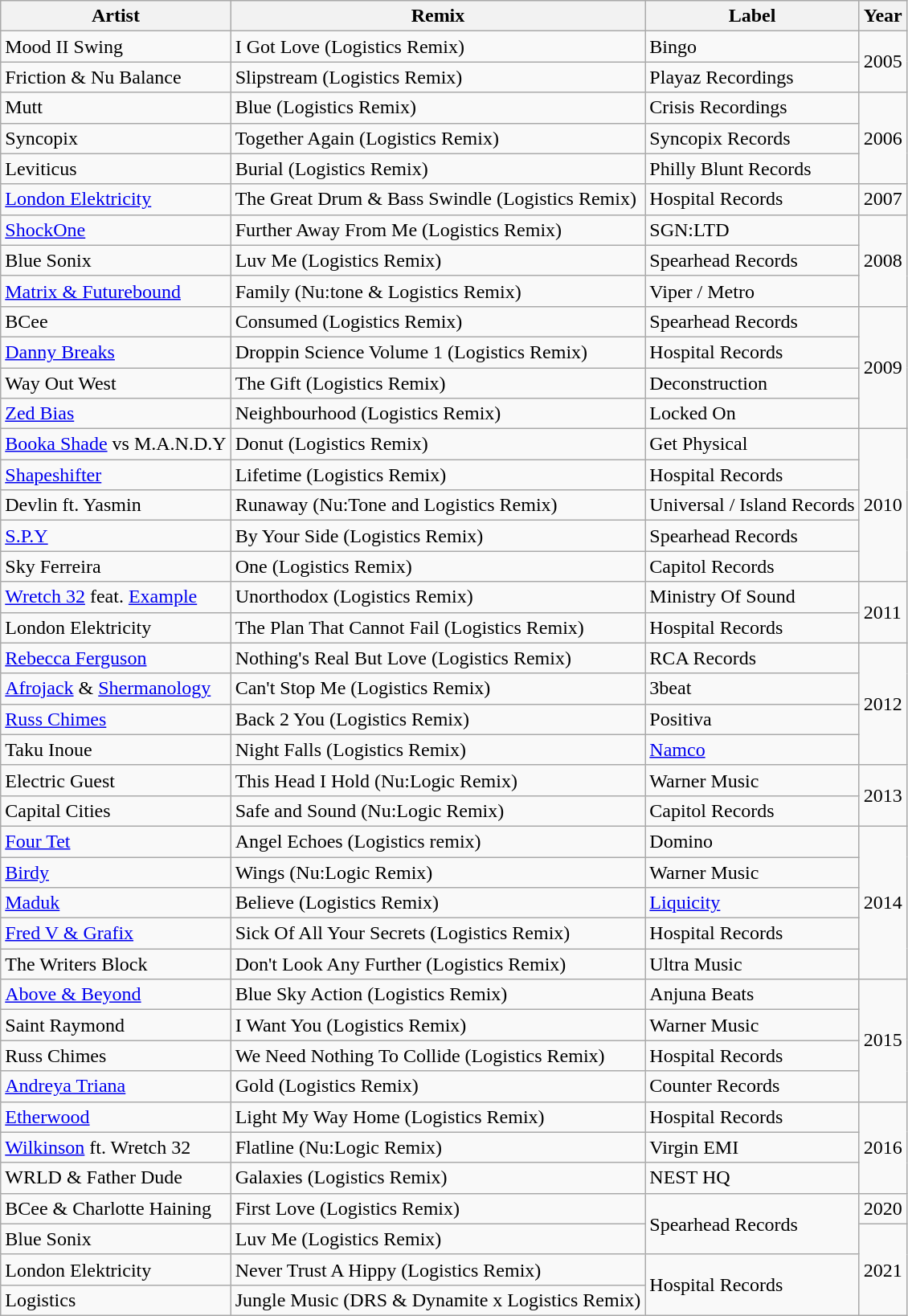<table class="wikitable">
<tr>
<th>Artist</th>
<th>Remix</th>
<th>Label</th>
<th>Year</th>
</tr>
<tr>
<td>Mood II Swing</td>
<td>I Got Love (Logistics Remix)</td>
<td>Bingo</td>
<td rowspan="2">2005</td>
</tr>
<tr>
<td>Friction & Nu Balance</td>
<td>Slipstream (Logistics Remix)</td>
<td>Playaz Recordings</td>
</tr>
<tr>
<td>Mutt</td>
<td>Blue (Logistics Remix)</td>
<td>Crisis Recordings</td>
<td rowspan="3">2006</td>
</tr>
<tr>
<td>Syncopix</td>
<td>Together Again (Logistics Remix)</td>
<td>Syncopix Records</td>
</tr>
<tr>
<td>Leviticus</td>
<td>Burial (Logistics Remix)</td>
<td>Philly Blunt Records</td>
</tr>
<tr>
<td><a href='#'>London Elektricity</a></td>
<td>The Great Drum & Bass Swindle (Logistics Remix)</td>
<td>Hospital Records</td>
<td>2007</td>
</tr>
<tr>
<td><a href='#'>ShockOne</a></td>
<td>Further Away From Me (Logistics Remix)</td>
<td>SGN:LTD</td>
<td rowspan="3">2008</td>
</tr>
<tr>
<td>Blue Sonix</td>
<td>Luv Me (Logistics Remix)</td>
<td>Spearhead Records</td>
</tr>
<tr>
<td><a href='#'>Matrix & Futurebound</a></td>
<td>Family (Nu:tone & Logistics Remix)</td>
<td>Viper / Metro</td>
</tr>
<tr>
<td>BCee</td>
<td>Consumed (Logistics Remix)</td>
<td>Spearhead Records</td>
<td rowspan="4">2009</td>
</tr>
<tr>
<td><a href='#'>Danny Breaks</a></td>
<td>Droppin Science Volume 1 (Logistics Remix)</td>
<td>Hospital Records</td>
</tr>
<tr>
<td>Way Out West</td>
<td>The Gift (Logistics Remix)</td>
<td>Deconstruction</td>
</tr>
<tr>
<td><a href='#'>Zed Bias</a></td>
<td>Neighbourhood (Logistics Remix)</td>
<td>Locked On</td>
</tr>
<tr>
<td><a href='#'>Booka Shade</a> vs M.A.N.D.Y</td>
<td>Donut (Logistics Remix)</td>
<td>Get Physical</td>
<td rowspan="5">2010</td>
</tr>
<tr>
<td><a href='#'>Shapeshifter</a></td>
<td>Lifetime (Logistics Remix)</td>
<td>Hospital Records</td>
</tr>
<tr>
<td>Devlin ft. Yasmin</td>
<td>Runaway (Nu:Tone and Logistics Remix)</td>
<td>Universal / Island Records</td>
</tr>
<tr>
<td><a href='#'>S.P.Y</a></td>
<td>By Your Side (Logistics Remix)</td>
<td>Spearhead Records</td>
</tr>
<tr>
<td>Sky Ferreira</td>
<td>One (Logistics Remix)</td>
<td>Capitol Records</td>
</tr>
<tr>
<td><a href='#'>Wretch 32</a> feat. <a href='#'>Example</a></td>
<td>Unorthodox (Logistics Remix)</td>
<td>Ministry Of Sound</td>
<td rowspan="2">2011</td>
</tr>
<tr>
<td>London Elektricity</td>
<td>The Plan That Cannot Fail (Logistics Remix)</td>
<td>Hospital Records</td>
</tr>
<tr>
<td><a href='#'>Rebecca Ferguson</a></td>
<td>Nothing's Real But Love (Logistics Remix)</td>
<td>RCA Records</td>
<td rowspan="4">2012</td>
</tr>
<tr>
<td><a href='#'>Afrojack</a> & <a href='#'>Shermanology</a></td>
<td>Can't Stop Me (Logistics Remix)</td>
<td>3beat</td>
</tr>
<tr>
<td><a href='#'>Russ Chimes</a></td>
<td>Back 2 You (Logistics Remix)</td>
<td>Positiva</td>
</tr>
<tr>
<td>Taku Inoue</td>
<td>Night Falls (Logistics Remix)</td>
<td><a href='#'>Namco</a></td>
</tr>
<tr>
<td>Electric Guest</td>
<td>This Head I Hold (Nu:Logic Remix)</td>
<td>Warner Music</td>
<td rowspan="2">2013</td>
</tr>
<tr>
<td>Capital Cities</td>
<td>Safe and Sound (Nu:Logic Remix)</td>
<td>Capitol Records</td>
</tr>
<tr>
<td><a href='#'>Four Tet</a></td>
<td>Angel Echoes (Logistics remix)</td>
<td>Domino</td>
<td rowspan="5">2014</td>
</tr>
<tr>
<td><a href='#'>Birdy</a></td>
<td>Wings (Nu:Logic Remix)</td>
<td>Warner Music</td>
</tr>
<tr>
<td><a href='#'>Maduk</a></td>
<td>Believe (Logistics Remix)</td>
<td><a href='#'>Liquicity</a></td>
</tr>
<tr>
<td><a href='#'>Fred V & Grafix</a></td>
<td>Sick Of All Your Secrets (Logistics Remix)</td>
<td>Hospital Records</td>
</tr>
<tr>
<td>The Writers Block</td>
<td>Don't Look Any Further (Logistics Remix)</td>
<td>Ultra Music</td>
</tr>
<tr>
<td><a href='#'>Above & Beyond</a></td>
<td>Blue Sky Action (Logistics Remix)</td>
<td>Anjuna Beats</td>
<td rowspan="4">2015</td>
</tr>
<tr>
<td>Saint Raymond</td>
<td>I Want You (Logistics Remix)</td>
<td>Warner Music</td>
</tr>
<tr>
<td>Russ Chimes</td>
<td>We Need Nothing To Collide (Logistics Remix)</td>
<td>Hospital Records</td>
</tr>
<tr>
<td><a href='#'>Andreya Triana</a></td>
<td>Gold (Logistics Remix)</td>
<td>Counter Records</td>
</tr>
<tr>
<td><a href='#'>Etherwood</a></td>
<td>Light My Way Home (Logistics Remix)</td>
<td>Hospital Records</td>
<td rowspan="3">2016</td>
</tr>
<tr>
<td><a href='#'>Wilkinson</a> ft. Wretch 32</td>
<td>Flatline (Nu:Logic Remix)</td>
<td>Virgin EMI</td>
</tr>
<tr>
<td>WRLD & Father Dude</td>
<td>Galaxies (Logistics Remix)</td>
<td>NEST HQ</td>
</tr>
<tr>
<td>BCee & Charlotte Haining</td>
<td>First Love (Logistics Remix)</td>
<td rowspan="2">Spearhead Records</td>
<td>2020</td>
</tr>
<tr>
<td>Blue Sonix</td>
<td>Luv Me (Logistics Remix)</td>
<td rowspan="3">2021</td>
</tr>
<tr>
<td>London Elektricity</td>
<td>Never Trust A Hippy (Logistics Remix)</td>
<td rowspan="2">Hospital Records</td>
</tr>
<tr>
<td>Logistics</td>
<td>Jungle Music (DRS & Dynamite x Logistics Remix)</td>
</tr>
</table>
